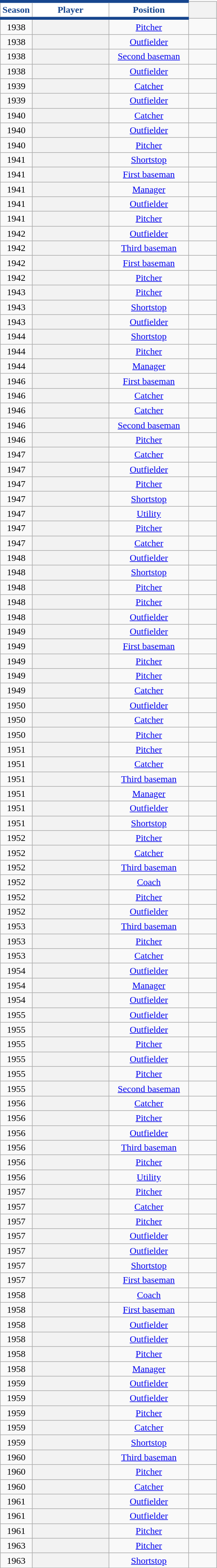<table class="wikitable sortable plainrowheaders" style="text-align:center">
<tr>
<th scope="col" style="background-color:#ffffff; border-top:#17468E 5px solid; border-bottom:#17468E 5px solid; color:#17468E">Season</th>
<th width="125px" scope="col" style="background-color:#ffffff; border-top:#17468E 5px solid; border-bottom:#17468E 5px solid; color:#17468E">Player</th>
<th width="130px" scope="col" style="background-color:#ffffff; border-top:#17468E 5px solid; border-bottom:#17468E 5px solid; color:#17468E">Position</th>
<th style="width:40px" class="unsortable" scope="col" style="background-color:#ffffff; border-top:#17468E 5px solid; border-bottom:#17468E 5px solid; color:#17468E"></th>
</tr>
<tr>
<td>1938</td>
<th scope="row" style="text-align:center"></th>
<td><a href='#'>Pitcher</a></td>
<td></td>
</tr>
<tr>
<td>1938</td>
<th scope="row" style="text-align:center"></th>
<td><a href='#'>Outfielder</a></td>
<td></td>
</tr>
<tr>
<td>1938</td>
<th scope="row" style="text-align:center"></th>
<td><a href='#'>Second baseman</a></td>
<td></td>
</tr>
<tr>
<td>1938</td>
<th scope="row" style="text-align:center"></th>
<td><a href='#'>Outfielder</a></td>
<td></td>
</tr>
<tr>
<td>1939</td>
<th scope="row" style="text-align:center"></th>
<td><a href='#'>Catcher</a></td>
<td></td>
</tr>
<tr>
<td>1939</td>
<th scope="row" style="text-align:center"></th>
<td><a href='#'>Outfielder</a></td>
<td></td>
</tr>
<tr>
<td>1940</td>
<th scope="row" style="text-align:center"></th>
<td><a href='#'>Catcher</a></td>
<td></td>
</tr>
<tr>
<td>1940</td>
<th scope="row" style="text-align:center"> </th>
<td><a href='#'>Outfielder</a></td>
<td></td>
</tr>
<tr>
<td>1940</td>
<th scope="row" style="text-align:center"></th>
<td><a href='#'>Pitcher</a></td>
<td></td>
</tr>
<tr>
<td>1941</td>
<th scope="row" style="text-align:center"></th>
<td><a href='#'>Shortstop</a></td>
<td></td>
</tr>
<tr>
<td>1941</td>
<th scope="row" style="text-align:center"></th>
<td><a href='#'>First baseman</a></td>
<td></td>
</tr>
<tr>
<td>1941</td>
<th scope="row" style="text-align:center"> </th>
<td><a href='#'>Manager</a></td>
<td></td>
</tr>
<tr>
<td>1941</td>
<th scope="row" style="text-align:center"> </th>
<td><a href='#'>Outfielder</a></td>
<td></td>
</tr>
<tr>
<td>1941</td>
<th scope="row" style="text-align:center"></th>
<td><a href='#'>Pitcher</a></td>
<td></td>
</tr>
<tr>
<td>1942</td>
<th scope="row" style="text-align:center"></th>
<td><a href='#'>Outfielder</a></td>
<td></td>
</tr>
<tr>
<td>1942</td>
<th scope="row" style="text-align:center"></th>
<td><a href='#'>Third baseman</a></td>
<td></td>
</tr>
<tr>
<td>1942</td>
<th scope="row" style="text-align:center"> </th>
<td><a href='#'>First baseman</a></td>
<td></td>
</tr>
<tr>
<td>1942</td>
<th scope="row" style="text-align:center"></th>
<td><a href='#'>Pitcher</a></td>
<td></td>
</tr>
<tr>
<td>1943</td>
<th scope="row" style="text-align:center"></th>
<td><a href='#'>Pitcher</a></td>
<td></td>
</tr>
<tr>
<td>1943</td>
<th scope="row" style="text-align:center"></th>
<td><a href='#'>Shortstop</a></td>
<td></td>
</tr>
<tr>
<td>1943</td>
<th scope="row" style="text-align:center"></th>
<td><a href='#'>Outfielder</a></td>
<td></td>
</tr>
<tr>
<td>1944</td>
<th scope="row" style="text-align:center"></th>
<td><a href='#'>Shortstop</a></td>
<td></td>
</tr>
<tr>
<td>1944</td>
<th scope="row" style="text-align:center"></th>
<td><a href='#'>Pitcher</a></td>
<td></td>
</tr>
<tr>
<td>1944</td>
<th scope="row" style="text-align:center"> </th>
<td><a href='#'>Manager</a></td>
<td></td>
</tr>
<tr>
<td>1946</td>
<th scope="row" style="text-align:center"></th>
<td><a href='#'>First baseman</a></td>
<td></td>
</tr>
<tr>
<td>1946</td>
<th scope="row" style="text-align:center"></th>
<td><a href='#'>Catcher</a></td>
<td></td>
</tr>
<tr>
<td>1946</td>
<th scope="row" style="text-align:center"></th>
<td><a href='#'>Catcher</a></td>
<td></td>
</tr>
<tr>
<td>1946</td>
<th scope="row" style="text-align:center"> </th>
<td><a href='#'>Second baseman</a></td>
<td></td>
</tr>
<tr>
<td>1946</td>
<th scope="row" style="text-align:center"> </th>
<td><a href='#'>Pitcher</a></td>
<td></td>
</tr>
<tr>
<td>1947</td>
<th scope="row" style="text-align:center"></th>
<td><a href='#'>Catcher</a></td>
<td></td>
</tr>
<tr>
<td>1947</td>
<th scope="row" style="text-align:center"></th>
<td><a href='#'>Outfielder</a></td>
<td></td>
</tr>
<tr>
<td>1947</td>
<th scope="row" style="text-align:center"> </th>
<td><a href='#'>Pitcher</a></td>
<td></td>
</tr>
<tr>
<td>1947</td>
<th scope="row" style="text-align:center"> </th>
<td><a href='#'>Shortstop</a></td>
<td></td>
</tr>
<tr>
<td>1947</td>
<th scope="row" style="text-align:center"></th>
<td><a href='#'>Utility</a></td>
<td></td>
</tr>
<tr>
<td>1947</td>
<th scope="row" style="text-align:center"> </th>
<td><a href='#'>Pitcher</a></td>
<td></td>
</tr>
<tr>
<td>1947</td>
<th scope="row" style="text-align:center"></th>
<td><a href='#'>Catcher</a></td>
<td></td>
</tr>
<tr>
<td>1948</td>
<th scope="row" style="text-align:center"></th>
<td><a href='#'>Outfielder</a></td>
<td></td>
</tr>
<tr>
<td>1948</td>
<th scope="row" style="text-align:center"> </th>
<td><a href='#'>Shortstop</a></td>
<td></td>
</tr>
<tr>
<td>1948</td>
<th scope="row" style="text-align:center"> </th>
<td><a href='#'>Pitcher</a></td>
<td></td>
</tr>
<tr>
<td>1948</td>
<th scope="row" style="text-align:center"> </th>
<td><a href='#'>Pitcher</a></td>
<td></td>
</tr>
<tr>
<td>1948</td>
<th scope="row" style="text-align:center"></th>
<td><a href='#'>Outfielder</a></td>
<td></td>
</tr>
<tr>
<td>1949</td>
<th scope="row" style="text-align:center"></th>
<td><a href='#'>Outfielder</a></td>
<td></td>
</tr>
<tr>
<td>1949</td>
<th scope="row" style="text-align:center"></th>
<td><a href='#'>First baseman</a></td>
<td></td>
</tr>
<tr>
<td>1949</td>
<th scope="row" style="text-align:center"> </th>
<td><a href='#'>Pitcher</a></td>
<td></td>
</tr>
<tr>
<td>1949</td>
<th scope="row" style="text-align:center"></th>
<td><a href='#'>Pitcher</a></td>
<td></td>
</tr>
<tr>
<td>1949</td>
<th scope="row" style="text-align:center"> </th>
<td><a href='#'>Catcher</a></td>
<td></td>
</tr>
<tr>
<td>1950</td>
<th scope="row" style="text-align:center"></th>
<td><a href='#'>Outfielder</a></td>
<td></td>
</tr>
<tr>
<td>1950</td>
<th scope="row" style="text-align:center"> </th>
<td><a href='#'>Catcher</a></td>
<td></td>
</tr>
<tr>
<td>1950</td>
<th scope="row" style="text-align:center"></th>
<td><a href='#'>Pitcher</a></td>
<td></td>
</tr>
<tr>
<td>1951</td>
<th scope="row" style="text-align:center"></th>
<td><a href='#'>Pitcher</a></td>
<td></td>
</tr>
<tr>
<td>1951</td>
<th scope="row" style="text-align:center"></th>
<td><a href='#'>Catcher</a></td>
<td></td>
</tr>
<tr>
<td>1951</td>
<th scope="row" style="text-align:center"></th>
<td><a href='#'>Third baseman</a></td>
<td></td>
</tr>
<tr>
<td>1951</td>
<th scope="row" style="text-align:center"></th>
<td><a href='#'>Manager</a></td>
<td></td>
</tr>
<tr>
<td>1951</td>
<th scope="row" style="text-align:center"></th>
<td><a href='#'>Outfielder</a></td>
<td></td>
</tr>
<tr>
<td>1951</td>
<th scope="row" style="text-align:center"></th>
<td><a href='#'>Shortstop</a></td>
<td></td>
</tr>
<tr>
<td>1952</td>
<th scope="row" style="text-align:center"></th>
<td><a href='#'>Pitcher</a></td>
<td></td>
</tr>
<tr>
<td>1952</td>
<th scope="row" style="text-align:center"> </th>
<td><a href='#'>Catcher</a></td>
<td></td>
</tr>
<tr>
<td>1952</td>
<th scope="row" style="text-align:center"></th>
<td><a href='#'>Third baseman</a></td>
<td></td>
</tr>
<tr>
<td>1952</td>
<th scope="row" style="text-align:center"> </th>
<td><a href='#'>Coach</a></td>
<td></td>
</tr>
<tr>
<td>1952</td>
<th scope="row" style="text-align:center"></th>
<td><a href='#'>Pitcher</a></td>
<td></td>
</tr>
<tr>
<td>1952</td>
<th scope="row" style="text-align:center"></th>
<td><a href='#'>Outfielder</a></td>
<td></td>
</tr>
<tr>
<td>1953</td>
<th scope="row" style="text-align:center"></th>
<td><a href='#'>Third baseman</a></td>
<td></td>
</tr>
<tr>
<td>1953</td>
<th scope="row" style="text-align:center"></th>
<td><a href='#'>Pitcher</a></td>
<td></td>
</tr>
<tr>
<td>1953</td>
<th scope="row" style="text-align:center"> </th>
<td><a href='#'>Catcher</a></td>
<td></td>
</tr>
<tr>
<td>1954</td>
<th scope="row" style="text-align:center"></th>
<td><a href='#'>Outfielder</a></td>
<td></td>
</tr>
<tr>
<td>1954</td>
<th scope="row" style="text-align:center"> </th>
<td><a href='#'>Manager</a></td>
<td></td>
</tr>
<tr>
<td>1954</td>
<th scope="row" style="text-align:center"></th>
<td><a href='#'>Outfielder</a></td>
<td></td>
</tr>
<tr>
<td>1955</td>
<th scope="row" style="text-align:center"></th>
<td><a href='#'>Outfielder</a></td>
<td></td>
</tr>
<tr>
<td>1955</td>
<th scope="row" style="text-align:center"></th>
<td><a href='#'>Outfielder</a></td>
<td></td>
</tr>
<tr>
<td>1955</td>
<th scope="row" style="text-align:center"></th>
<td><a href='#'>Pitcher</a></td>
<td></td>
</tr>
<tr>
<td>1955</td>
<th scope="row" style="text-align:center"></th>
<td><a href='#'>Outfielder</a></td>
<td></td>
</tr>
<tr>
<td>1955</td>
<th scope="row" style="text-align:center"></th>
<td><a href='#'>Pitcher</a></td>
<td></td>
</tr>
<tr>
<td>1955</td>
<th scope="row" style="text-align:center"></th>
<td><a href='#'>Second baseman</a></td>
<td></td>
</tr>
<tr>
<td>1956</td>
<th scope="row" style="text-align:center"></th>
<td><a href='#'>Catcher</a></td>
<td></td>
</tr>
<tr>
<td>1956</td>
<th scope="row" style="text-align:center"></th>
<td><a href='#'>Pitcher</a></td>
<td></td>
</tr>
<tr>
<td>1956</td>
<th scope="row" style="text-align:center"></th>
<td><a href='#'>Outfielder</a></td>
<td></td>
</tr>
<tr>
<td>1956</td>
<th scope="row" style="text-align:center"></th>
<td><a href='#'>Third baseman</a></td>
<td></td>
</tr>
<tr>
<td>1956</td>
<th scope="row" style="text-align:center"> </th>
<td><a href='#'>Pitcher</a></td>
<td></td>
</tr>
<tr>
<td>1956</td>
<th scope="row" style="text-align:center"></th>
<td><a href='#'>Utility</a></td>
<td></td>
</tr>
<tr>
<td>1957</td>
<th scope="row" style="text-align:center"></th>
<td><a href='#'>Pitcher</a></td>
<td></td>
</tr>
<tr>
<td>1957</td>
<th scope="row" style="text-align:center"></th>
<td><a href='#'>Catcher</a></td>
<td></td>
</tr>
<tr>
<td>1957</td>
<th scope="row" style="text-align:center"> </th>
<td><a href='#'>Pitcher</a></td>
<td></td>
</tr>
<tr>
<td>1957</td>
<th scope="row" style="text-align:center"></th>
<td><a href='#'>Outfielder</a></td>
<td></td>
</tr>
<tr>
<td>1957</td>
<th scope="row" style="text-align:center"></th>
<td><a href='#'>Outfielder</a></td>
<td></td>
</tr>
<tr>
<td>1957</td>
<th scope="row" style="text-align:center"> </th>
<td><a href='#'>Shortstop</a></td>
<td></td>
</tr>
<tr>
<td>1957</td>
<th scope="row" style="text-align:center"> </th>
<td><a href='#'>First baseman</a></td>
<td></td>
</tr>
<tr>
<td>1958</td>
<th scope="row" style="text-align:center"></th>
<td><a href='#'>Coach</a></td>
<td></td>
</tr>
<tr>
<td>1958</td>
<th scope="row" style="text-align:center"></th>
<td><a href='#'>First baseman</a></td>
<td></td>
</tr>
<tr>
<td>1958</td>
<th scope="row" style="text-align:center"></th>
<td><a href='#'>Outfielder</a></td>
<td></td>
</tr>
<tr>
<td>1958</td>
<th scope="row" style="text-align:center"> </th>
<td><a href='#'>Outfielder</a></td>
<td></td>
</tr>
<tr>
<td>1958</td>
<th scope="row" style="text-align:center"></th>
<td><a href='#'>Pitcher</a></td>
<td></td>
</tr>
<tr>
<td>1958</td>
<th scope="row" style="text-align:center"> </th>
<td><a href='#'>Manager</a></td>
<td></td>
</tr>
<tr>
<td>1959</td>
<th scope="row" style="text-align:center"></th>
<td><a href='#'>Outfielder</a></td>
<td></td>
</tr>
<tr>
<td>1959</td>
<th scope="row" style="text-align:center"></th>
<td><a href='#'>Outfielder</a></td>
<td></td>
</tr>
<tr>
<td>1959</td>
<th scope="row" style="text-align:center"></th>
<td><a href='#'>Pitcher</a></td>
<td></td>
</tr>
<tr>
<td>1959</td>
<th scope="row" style="text-align:center"></th>
<td><a href='#'>Catcher</a></td>
<td></td>
</tr>
<tr>
<td>1959</td>
<th scope="row" style="text-align:center"> </th>
<td><a href='#'>Shortstop</a></td>
<td></td>
</tr>
<tr>
<td>1960</td>
<th scope="row" style="text-align:center"></th>
<td><a href='#'>Third baseman</a></td>
<td></td>
</tr>
<tr>
<td>1960</td>
<th scope="row" style="text-align:center"></th>
<td><a href='#'>Pitcher</a></td>
<td></td>
</tr>
<tr>
<td>1960</td>
<th scope="row" style="text-align:center"></th>
<td><a href='#'>Catcher</a></td>
<td></td>
</tr>
<tr>
<td>1961</td>
<th scope="row" style="text-align:center"> </th>
<td><a href='#'>Outfielder</a></td>
<td></td>
</tr>
<tr>
<td>1961</td>
<th scope="row" style="text-align:center"></th>
<td><a href='#'>Outfielder</a></td>
<td></td>
</tr>
<tr>
<td>1961</td>
<th scope="row" style="text-align:center"></th>
<td><a href='#'>Pitcher</a></td>
<td></td>
</tr>
<tr>
<td>1963</td>
<th scope="row" style="text-align:center"></th>
<td><a href='#'>Pitcher</a></td>
<td></td>
</tr>
<tr>
<td>1963</td>
<th scope="row" style="text-align:center"></th>
<td><a href='#'>Shortstop</a></td>
<td></td>
</tr>
</table>
